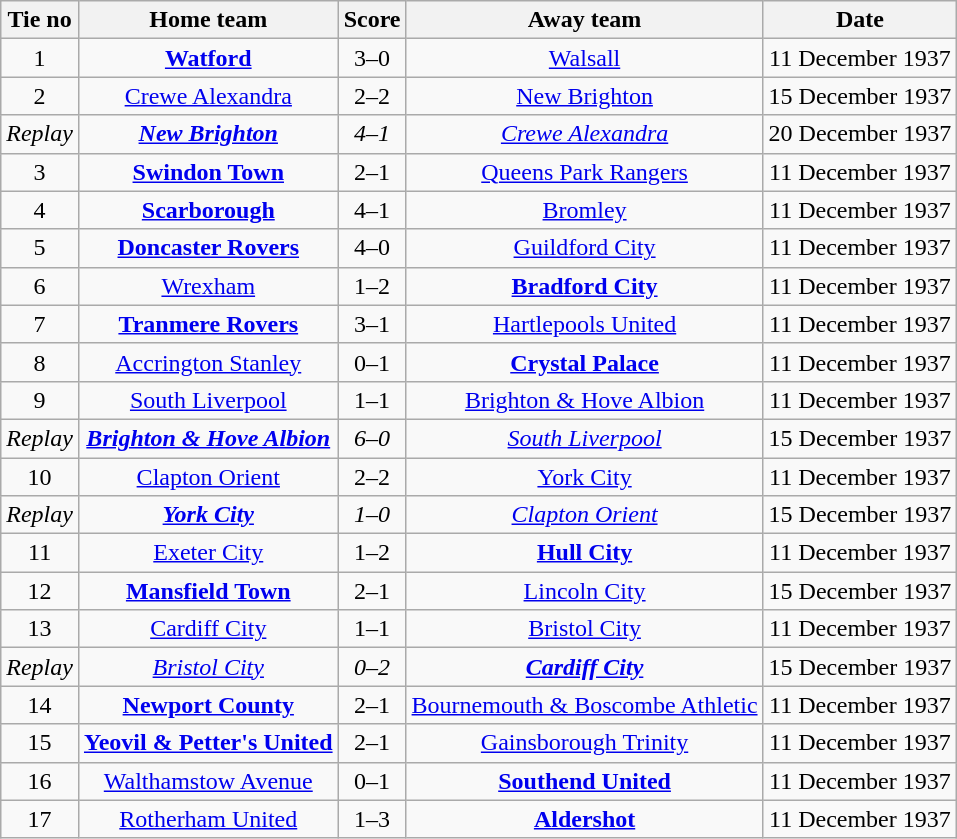<table class="wikitable" style="text-align: center">
<tr>
<th>Tie no</th>
<th>Home team</th>
<th>Score</th>
<th>Away team</th>
<th>Date</th>
</tr>
<tr>
<td>1</td>
<td><strong><a href='#'>Watford</a></strong></td>
<td>3–0</td>
<td><a href='#'>Walsall</a></td>
<td>11 December 1937</td>
</tr>
<tr>
<td>2</td>
<td><a href='#'>Crewe Alexandra</a></td>
<td>2–2</td>
<td><a href='#'>New Brighton</a></td>
<td>15 December 1937</td>
</tr>
<tr>
<td><em>Replay</em></td>
<td><strong><em><a href='#'>New Brighton</a></em></strong></td>
<td><em>4–1</em></td>
<td><em><a href='#'>Crewe Alexandra</a></em></td>
<td>20 December 1937</td>
</tr>
<tr>
<td>3</td>
<td><strong><a href='#'>Swindon Town</a></strong></td>
<td>2–1</td>
<td><a href='#'>Queens Park Rangers</a></td>
<td>11 December 1937</td>
</tr>
<tr>
<td>4</td>
<td><strong><a href='#'>Scarborough</a></strong></td>
<td>4–1</td>
<td><a href='#'>Bromley</a></td>
<td>11 December 1937</td>
</tr>
<tr>
<td>5</td>
<td><strong><a href='#'>Doncaster Rovers</a></strong></td>
<td>4–0</td>
<td><a href='#'>Guildford City</a></td>
<td>11 December 1937</td>
</tr>
<tr>
<td>6</td>
<td><a href='#'>Wrexham</a></td>
<td>1–2</td>
<td><strong><a href='#'>Bradford City</a></strong></td>
<td>11 December 1937</td>
</tr>
<tr>
<td>7</td>
<td><strong><a href='#'>Tranmere Rovers</a></strong></td>
<td>3–1</td>
<td><a href='#'>Hartlepools United</a></td>
<td>11 December 1937</td>
</tr>
<tr>
<td>8</td>
<td><a href='#'>Accrington Stanley</a></td>
<td>0–1</td>
<td><strong><a href='#'>Crystal Palace</a></strong></td>
<td>11 December 1937</td>
</tr>
<tr>
<td>9</td>
<td><a href='#'>South Liverpool</a></td>
<td>1–1</td>
<td><a href='#'>Brighton & Hove Albion</a></td>
<td>11 December 1937</td>
</tr>
<tr>
<td><em>Replay</em></td>
<td><strong><em><a href='#'>Brighton & Hove Albion</a></em></strong></td>
<td><em>6–0</em></td>
<td><em><a href='#'>South Liverpool</a></em></td>
<td>15 December 1937</td>
</tr>
<tr>
<td>10</td>
<td><a href='#'>Clapton Orient</a></td>
<td>2–2</td>
<td><a href='#'>York City</a></td>
<td>11 December 1937</td>
</tr>
<tr>
<td><em>Replay</em></td>
<td><strong><em><a href='#'>York City</a></em></strong></td>
<td><em>1–0</em></td>
<td><em><a href='#'>Clapton Orient</a></em></td>
<td>15 December 1937</td>
</tr>
<tr>
<td>11</td>
<td><a href='#'>Exeter City</a></td>
<td>1–2</td>
<td><strong><a href='#'>Hull City</a></strong></td>
<td>11 December 1937</td>
</tr>
<tr>
<td>12</td>
<td><strong><a href='#'>Mansfield Town</a></strong></td>
<td>2–1</td>
<td><a href='#'>Lincoln City</a></td>
<td>15 December 1937</td>
</tr>
<tr>
<td>13</td>
<td><a href='#'>Cardiff City</a></td>
<td>1–1</td>
<td><a href='#'>Bristol City</a></td>
<td>11 December 1937</td>
</tr>
<tr>
<td><em>Replay</em></td>
<td><em><a href='#'>Bristol City</a></em></td>
<td><em>0–2</em></td>
<td><strong><em><a href='#'>Cardiff City</a></em></strong></td>
<td>15 December 1937</td>
</tr>
<tr>
<td>14</td>
<td><strong><a href='#'>Newport County</a></strong></td>
<td>2–1</td>
<td><a href='#'>Bournemouth & Boscombe Athletic</a></td>
<td>11 December 1937</td>
</tr>
<tr>
<td>15</td>
<td><strong><a href='#'>Yeovil & Petter's United</a></strong></td>
<td>2–1</td>
<td><a href='#'>Gainsborough Trinity</a></td>
<td>11 December 1937</td>
</tr>
<tr>
<td>16</td>
<td><a href='#'>Walthamstow Avenue</a></td>
<td>0–1</td>
<td><strong><a href='#'>Southend United</a></strong></td>
<td>11 December 1937</td>
</tr>
<tr>
<td>17</td>
<td><a href='#'>Rotherham United</a></td>
<td>1–3</td>
<td><strong><a href='#'>Aldershot</a></strong></td>
<td>11 December 1937</td>
</tr>
</table>
